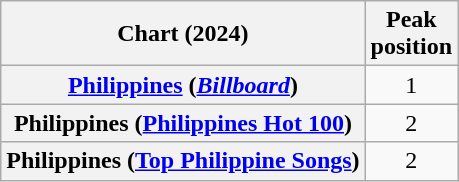<table class="wikitable plainrowheaders" style="text-align:center">
<tr>
<th scope="col">Chart (2024)</th>
<th scope="col">Peak<br>position</th>
</tr>
<tr>
<th scope="row"><a href='#'>Philippines</a> (<a href='#'><em>Billboard</em></a>)</th>
<td>1</td>
</tr>
<tr>
<th scope="row">Philippines (<a href='#'>Philippines Hot 100</a>)</th>
<td>2</td>
</tr>
<tr>
<th scope="row">Philippines (<a href='#'>Top Philippine Songs</a>)</th>
<td>2</td>
</tr>
</table>
